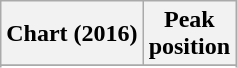<table class="wikitable sortable plainrowheaders" style="text-align:center;">
<tr>
<th scope="col">Chart (2016)</th>
<th scope="col">Peak<br> position</th>
</tr>
<tr>
</tr>
<tr>
</tr>
<tr>
</tr>
</table>
